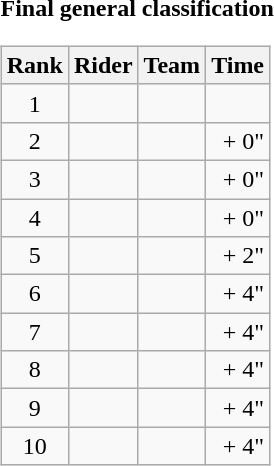<table>
<tr>
<td><strong>Final general classification</strong><br><table class="wikitable">
<tr>
<th scope="col">Rank</th>
<th scope="col">Rider</th>
<th scope="col">Team</th>
<th scope="col">Time</th>
</tr>
<tr>
<td style="text-align:center;">1</td>
<td></td>
<td></td>
<td style="text-align:right;"></td>
</tr>
<tr>
<td style="text-align:center;">2</td>
<td></td>
<td></td>
<td style="text-align:right;">+ 0"</td>
</tr>
<tr>
<td style="text-align:center;">3</td>
<td></td>
<td></td>
<td style="text-align:right;">+ 0"</td>
</tr>
<tr>
<td style="text-align:center;">4</td>
<td></td>
<td></td>
<td style="text-align:right;">+ 0"</td>
</tr>
<tr>
<td style="text-align:center;">5</td>
<td></td>
<td></td>
<td style="text-align:right;">+ 2"</td>
</tr>
<tr>
<td style="text-align:center;">6</td>
<td></td>
<td></td>
<td style="text-align:right;">+ 4"</td>
</tr>
<tr>
<td style="text-align:center;">7</td>
<td></td>
<td></td>
<td style="text-align:right;">+ 4"</td>
</tr>
<tr>
<td style="text-align:center;">8</td>
<td></td>
<td></td>
<td style="text-align:right;">+ 4"</td>
</tr>
<tr>
<td style="text-align:center;">9</td>
<td></td>
<td></td>
<td style="text-align:right;">+ 4"</td>
</tr>
<tr>
<td style="text-align:center;">10</td>
<td></td>
<td></td>
<td style="text-align:right;">+ 4"</td>
</tr>
</table>
</td>
</tr>
</table>
